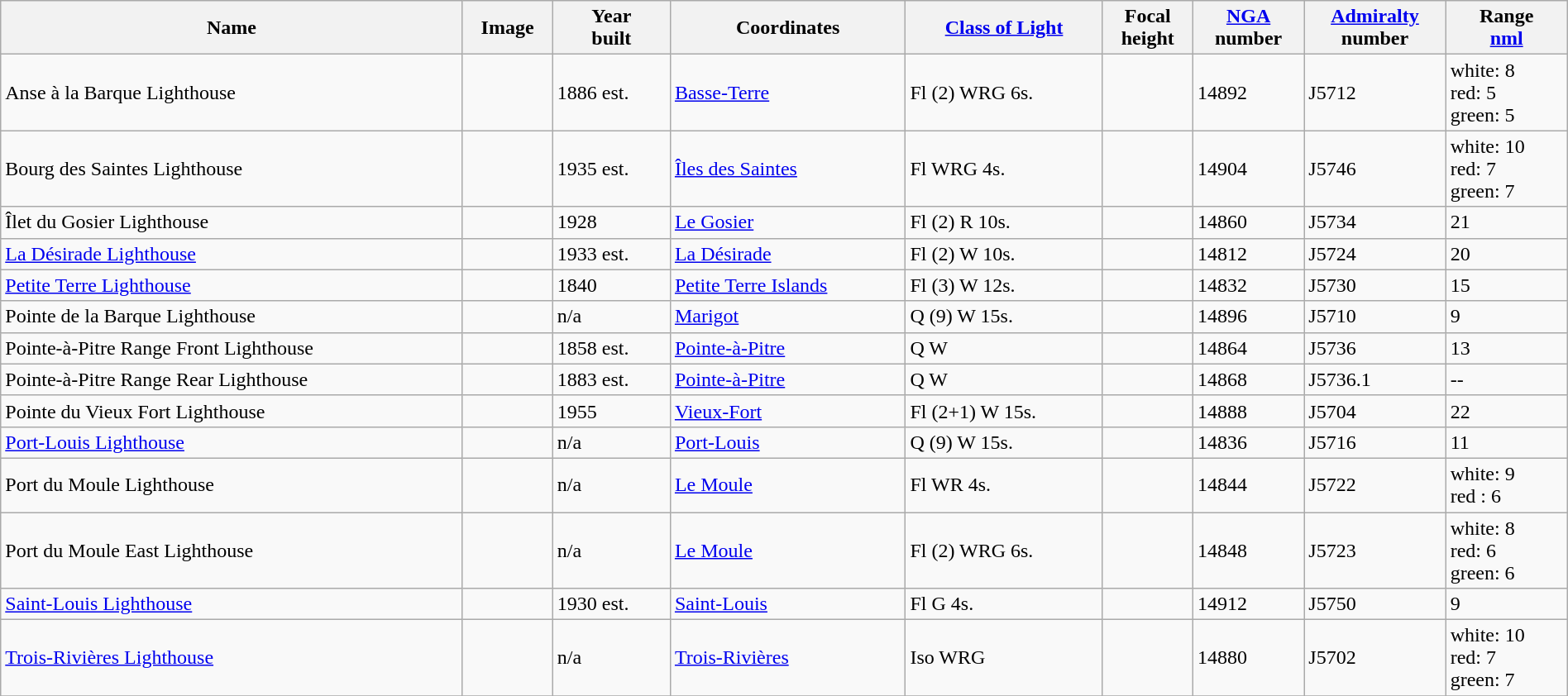<table class="wikitable sortable" style="width:100%">
<tr>
<th>Name</th>
<th>Image</th>
<th>Year<br>built</th>
<th>Coordinates</th>
<th><a href='#'>Class of Light</a><br></th>
<th>Focal<br>height<br></th>
<th><a href='#'>NGA</a><br>number<br></th>
<th><a href='#'>Admiralty</a><br>number<br></th>
<th>Range<br><a href='#'>nml</a><br></th>
</tr>
<tr>
<td>Anse à la Barque Lighthouse</td>
<td></td>
<td>1886 est.</td>
<td><a href='#'>Basse-Terre</a><br> </td>
<td>Fl (2) WRG 6s.</td>
<td></td>
<td>14892</td>
<td>J5712</td>
<td>white: 8<br>red: 5<br>green: 5</td>
</tr>
<tr>
<td>Bourg des Saintes Lighthouse</td>
<td></td>
<td>1935 est.</td>
<td><a href='#'>Îles des Saintes</a><br> </td>
<td>Fl WRG 4s.</td>
<td></td>
<td>14904</td>
<td>J5746</td>
<td>white: 10<br>red: 7<br>green: 7</td>
</tr>
<tr>
<td>Îlet du Gosier Lighthouse</td>
<td></td>
<td>1928</td>
<td><a href='#'>Le Gosier</a><br></td>
<td>Fl (2) R 10s.</td>
<td></td>
<td>14860</td>
<td>J5734</td>
<td>21</td>
</tr>
<tr>
<td><a href='#'>La Désirade Lighthouse</a></td>
<td></td>
<td>1933 est.</td>
<td><a href='#'>La Désirade</a><br> </td>
<td>Fl (2) W 10s.</td>
<td></td>
<td>14812</td>
<td>J5724</td>
<td>20</td>
</tr>
<tr>
<td><a href='#'>Petite Terre Lighthouse</a></td>
<td></td>
<td>1840</td>
<td><a href='#'>Petite Terre Islands</a><br></td>
<td>Fl (3) W 12s.</td>
<td></td>
<td>14832</td>
<td>J5730</td>
<td>15</td>
</tr>
<tr>
<td>Pointe de la Barque Lighthouse</td>
<td></td>
<td>n/a</td>
<td><a href='#'>Marigot</a><br></td>
<td>Q (9) W 15s.</td>
<td></td>
<td>14896</td>
<td>J5710</td>
<td>9</td>
</tr>
<tr>
<td>Pointe-à-Pitre Range Front Lighthouse</td>
<td></td>
<td>1858 est.</td>
<td><a href='#'>Pointe-à-Pitre</a><br></td>
<td>Q W</td>
<td></td>
<td>14864</td>
<td>J5736</td>
<td>13</td>
</tr>
<tr>
<td>Pointe-à-Pitre Range Rear Lighthouse</td>
<td></td>
<td>1883 est.</td>
<td><a href='#'>Pointe-à-Pitre</a><br></td>
<td>Q W</td>
<td></td>
<td>14868</td>
<td>J5736.1</td>
<td>--</td>
</tr>
<tr>
<td>Pointe du Vieux Fort Lighthouse</td>
<td></td>
<td>1955</td>
<td><a href='#'>Vieux-Fort</a><br> </td>
<td>Fl (2+1) W 15s.</td>
<td></td>
<td>14888</td>
<td>J5704</td>
<td>22</td>
</tr>
<tr>
<td><a href='#'>Port-Louis Lighthouse</a></td>
<td></td>
<td>n/a</td>
<td><a href='#'>Port-Louis</a><br> </td>
<td>Q (9) W 15s.</td>
<td></td>
<td>14836</td>
<td>J5716</td>
<td>11</td>
</tr>
<tr>
<td>Port du Moule Lighthouse</td>
<td></td>
<td>n/a</td>
<td><a href='#'>Le Moule</a><br> </td>
<td>Fl WR 4s.</td>
<td></td>
<td>14844</td>
<td>J5722</td>
<td>white: 9<br>red : 6</td>
</tr>
<tr>
<td>Port du Moule East Lighthouse</td>
<td></td>
<td>n/a</td>
<td><a href='#'>Le Moule</a><br> </td>
<td>Fl (2) WRG 6s.</td>
<td></td>
<td>14848</td>
<td>J5723</td>
<td>white: 8<br>red: 6<br>green: 6</td>
</tr>
<tr>
<td><a href='#'>Saint-Louis Lighthouse</a></td>
<td></td>
<td>1930 est.</td>
<td><a href='#'>Saint-Louis</a><br></td>
<td>Fl G 4s.</td>
<td></td>
<td>14912</td>
<td>J5750</td>
<td>9</td>
</tr>
<tr>
<td><a href='#'>Trois-Rivières Lighthouse</a></td>
<td></td>
<td>n/a</td>
<td><a href='#'>Trois-Rivières</a><br> </td>
<td>Iso WRG</td>
<td></td>
<td>14880</td>
<td>J5702</td>
<td>white: 10<br>red: 7<br>green: 7</td>
</tr>
<tr>
</tr>
</table>
